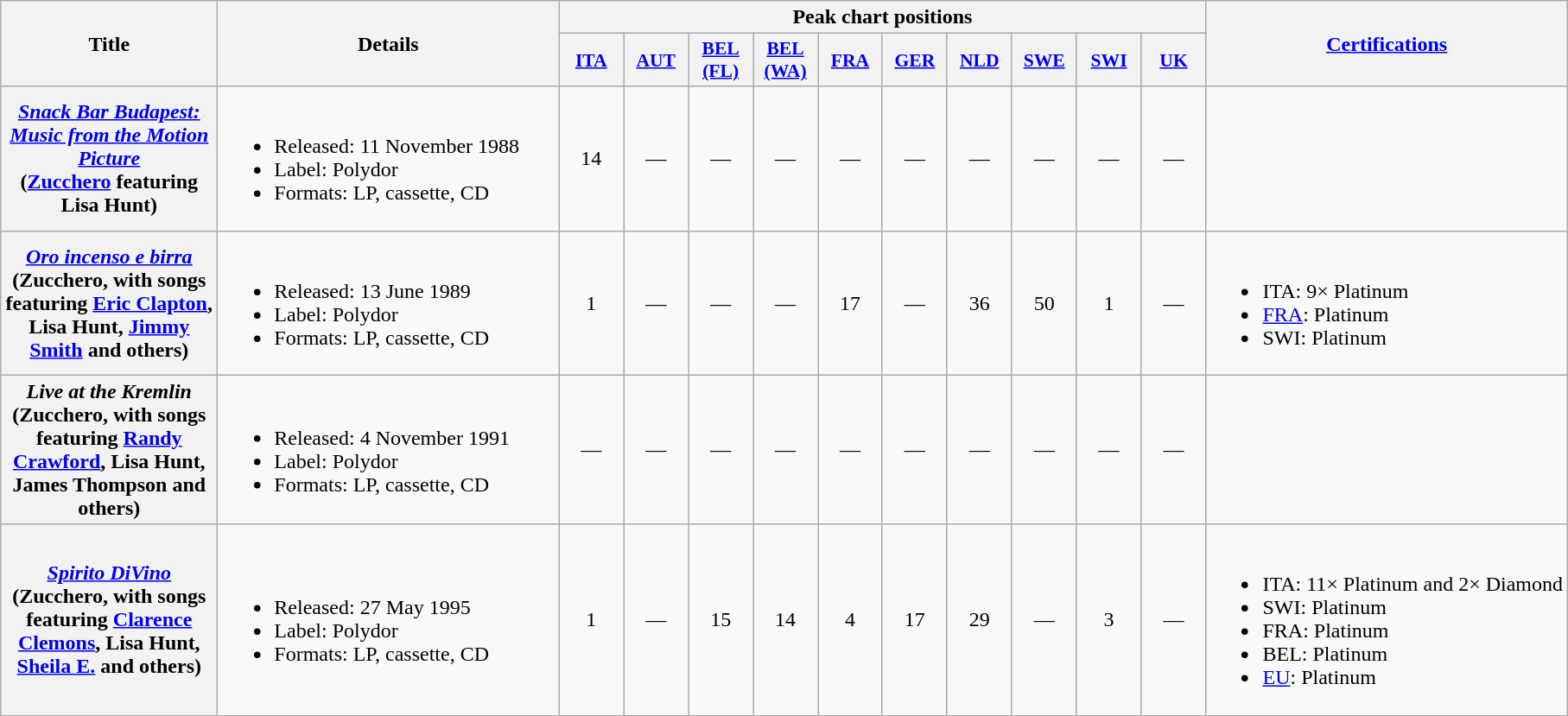<table class="wikitable plainrowheaders" style="text-align:center;">
<tr>
<th scope="col" rowspan="2" style="width:10em;">Title</th>
<th scope="col" rowspan="2" style="width:16em;">Details</th>
<th scope="col" colspan="10">Peak chart positions</th>
<th scope="col" rowspan="2"><a href='#'>Certifications</a></th>
</tr>
<tr>
<th scope="col" style="width:3em;font-size:90%;"><a href='#'>ITA</a><br></th>
<th scope="col" style="width:3em;font-size:90%;"><a href='#'>AUT</a><br></th>
<th scope="col" style="width:3em;font-size:90%;"><a href='#'>BEL (FL)</a><br></th>
<th scope="col" style="width:3em;font-size:90%;"><a href='#'>BEL (WA)</a><br></th>
<th scope="col" style="width:3em;font-size:90%;"><a href='#'>FRA</a><br></th>
<th scope="col" style="width:3em;font-size:90%;"><a href='#'>GER</a><br></th>
<th scope="col" style="width:3em;font-size:90%;"><a href='#'>NLD</a><br></th>
<th scope="col" style="width:3em;font-size:90%;"><a href='#'>SWE</a><br></th>
<th scope="col" style="width:3em;font-size:90%;"><a href='#'>SWI</a><br></th>
<th scope="col" style="width:3em;font-size:90%;"><a href='#'>UK</a><br></th>
</tr>
<tr>
<th scope="row"><em><a href='#'>Snack Bar Budapest: Music from the Motion Picture</a></em><br><span>(<a href='#'>Zucchero</a> featuring Lisa Hunt)</span></th>
<td style="text-align:left;"><br><ul><li>Released: 11 November 1988</li><li>Label: Polydor</li><li>Formats: LP, cassette, CD</li></ul></td>
<td>14</td>
<td>—</td>
<td>—</td>
<td>—</td>
<td>—</td>
<td>—</td>
<td>—</td>
<td>—</td>
<td>—</td>
<td>—</td>
<td align="left"></td>
</tr>
<tr>
<th scope="row"><em><a href='#'>Oro incenso e birra</a></em><br><span>(Zucchero, with songs featuring <a href='#'>Eric Clapton</a>, Lisa Hunt, <a href='#'>Jimmy Smith</a> and others)</span></th>
<td style="text-align:left;"><br><ul><li>Released: 13 June 1989</li><li>Label: Polydor</li><li>Formats: LP, cassette, CD</li></ul></td>
<td>1</td>
<td>—</td>
<td>—</td>
<td>—</td>
<td>17</td>
<td>—</td>
<td>36</td>
<td>50</td>
<td>1</td>
<td>—</td>
<td align="left"><br><ul><li>ITA: 9× Platinum</li><li><a href='#'>FRA</a>: Platinum</li><li>SWI: Platinum</li></ul></td>
</tr>
<tr>
<th scope="row"><em>Live at the Kremlin</em><br><span>(Zucchero, with songs featuring <a href='#'>Randy Crawford</a>, Lisa Hunt, James Thompson and others)</span></th>
<td style="text-align:left;"><br><ul><li>Released: 4 November 1991</li><li>Label: Polydor</li><li>Formats: LP, cassette, CD</li></ul></td>
<td>—</td>
<td>—</td>
<td>—</td>
<td>—</td>
<td>—</td>
<td>—</td>
<td>—</td>
<td>—</td>
<td>—</td>
<td>—</td>
<td align="left"></td>
</tr>
<tr>
<th scope="row"><em><a href='#'>Spirito DiVino</a></em><br><span>(Zucchero, with songs featuring <a href='#'>Clarence Clemons</a>, Lisa Hunt, <a href='#'>Sheila E.</a> and others)</span></th>
<td style="text-align:left;"><br><ul><li>Released: 27 May 1995</li><li>Label: Polydor</li><li>Formats: LP, cassette, CD</li></ul></td>
<td>1</td>
<td>—</td>
<td>15</td>
<td>14</td>
<td>4</td>
<td>17</td>
<td>29</td>
<td>—</td>
<td>3</td>
<td>—</td>
<td align="left"><br><ul><li>ITA: 11× Platinum and 2× Diamond</li><li>SWI: Platinum</li><li>FRA: Platinum</li><li>BEL: Platinum</li><li><a href='#'>EU</a>: Platinum</li></ul></td>
</tr>
<tr>
</tr>
</table>
